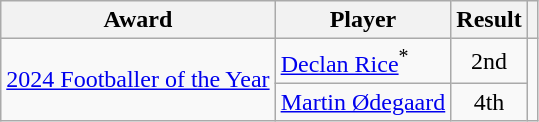<table class="wikitable" style="text-align:center;">
<tr>
<th>Award</th>
<th>Player</th>
<th>Result</th>
<th></th>
</tr>
<tr>
<td rowspan="2"><a href='#'>2024 Footballer of the Year</a></td>
<td style="text-align:left;"> <a href='#'>Declan Rice</a><sup>*</sup></td>
<td>2nd</td>
<td rowspan="2"></td>
</tr>
<tr>
<td style="text-align:left;"> <a href='#'>Martin Ødegaard</a></td>
<td>4th</td>
</tr>
</table>
